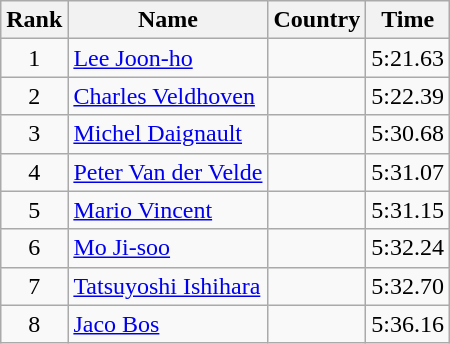<table class="wikitable" style="text-align:center">
<tr>
<th>Rank</th>
<th>Name</th>
<th>Country</th>
<th>Time</th>
</tr>
<tr>
<td>1</td>
<td align=left><a href='#'>Lee Joon-ho</a></td>
<td align=left></td>
<td>5:21.63</td>
</tr>
<tr>
<td>2</td>
<td align=left><a href='#'>Charles Veldhoven</a></td>
<td align=left></td>
<td>5:22.39</td>
</tr>
<tr>
<td>3</td>
<td align=left><a href='#'>Michel Daignault</a></td>
<td align=left></td>
<td>5:30.68</td>
</tr>
<tr>
<td>4</td>
<td align=left><a href='#'>Peter Van der Velde</a></td>
<td align=left></td>
<td>5:31.07</td>
</tr>
<tr>
<td>5</td>
<td align=left><a href='#'>Mario Vincent</a></td>
<td align=left></td>
<td>5:31.15</td>
</tr>
<tr>
<td>6</td>
<td align=left><a href='#'>Mo Ji-soo</a></td>
<td align=left></td>
<td>5:32.24</td>
</tr>
<tr>
<td>7</td>
<td align=left><a href='#'>Tatsuyoshi Ishihara</a></td>
<td align=left></td>
<td>5:32.70</td>
</tr>
<tr>
<td>8</td>
<td align=left><a href='#'>Jaco Bos</a></td>
<td align=left></td>
<td>5:36.16</td>
</tr>
</table>
